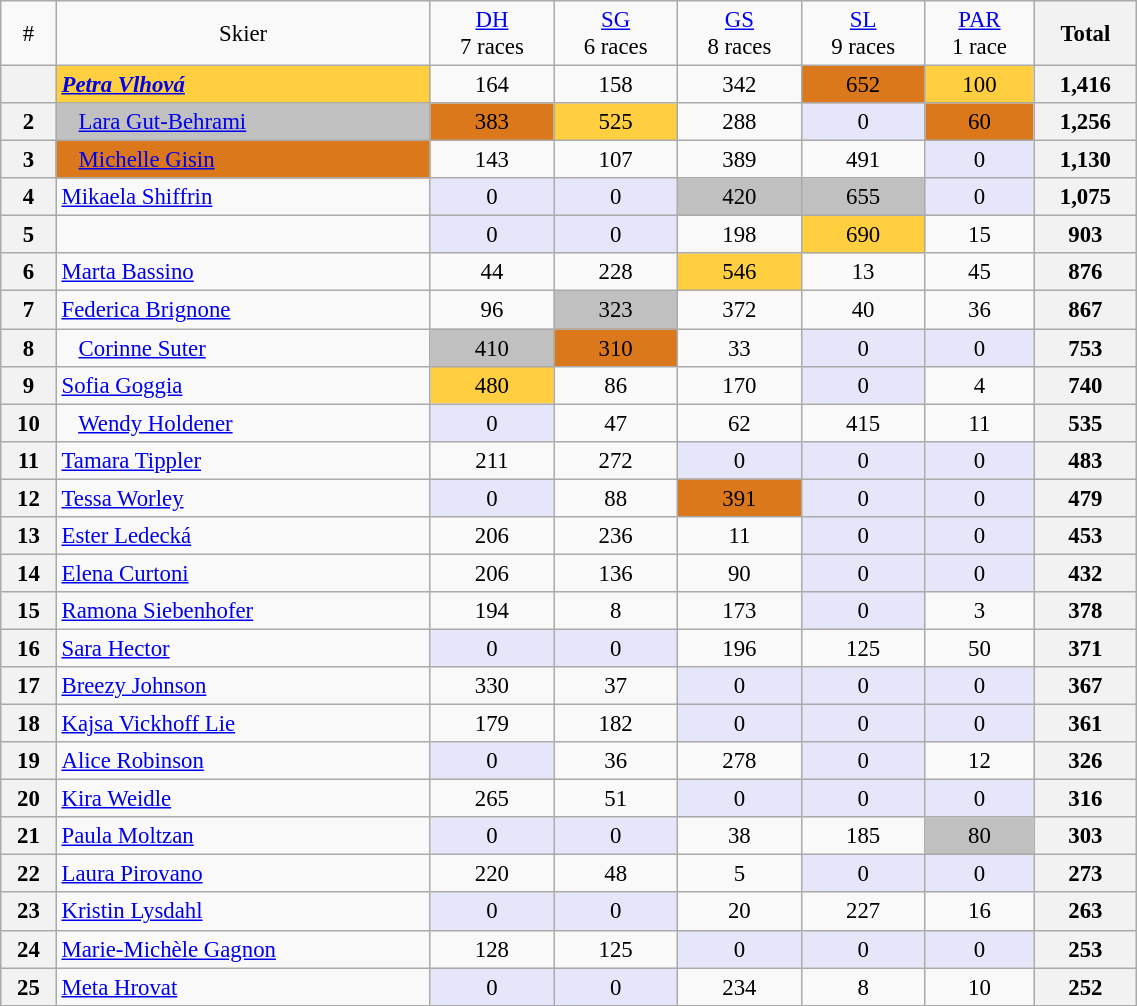<table class="wikitable" width=60% style="font-size:95%; text-align:center;">
<tr>
<td>#</td>
<td>Skier</td>
<td><a href='#'>DH</a><br>7 races</td>
<td><a href='#'>SG</a><br>6 races</td>
<td><a href='#'>GS</a><br>8 races</td>
<td><a href='#'>SL</a><br>9 races</td>
<td> <a href='#'>PAR</a> <br>1 race</td>
<th>Total</th>
</tr>
<tr>
<th></th>
<td align=left bgcolor=ffcf40> <strong><em><a href='#'>Petra Vlhová</a></em></strong></td>
<td>164</td>
<td>158</td>
<td>342</td>
<td bgcolor=db781b>652</td>
<td bgcolor=ffcf40>100</td>
<th>1,416</th>
</tr>
<tr>
<th>2</th>
<td align=left bgcolor=c0c0c0>   <a href='#'>Lara Gut-Behrami</a></td>
<td bgcolor=db781b>383</td>
<td bgcolor=ffcf40>525</td>
<td>288</td>
<td bgcolor=lavender>0</td>
<td bgcolor=db781b>60</td>
<th>1,256</th>
</tr>
<tr>
<th>3</th>
<td align=left bgcolor=db781b>   <a href='#'>Michelle Gisin</a></td>
<td>143</td>
<td>107</td>
<td>389</td>
<td>491</td>
<td bgcolor=lavender>0</td>
<th>1,130</th>
</tr>
<tr>
<th>4</th>
<td align=left> <a href='#'>Mikaela Shiffrin</a></td>
<td bgcolor=lavender>0</td>
<td bgcolor=Lavender>0</td>
<td bgcolor=c0c0c0>420</td>
<td bgcolor=c0c0c0>655</td>
<td bgcolor=lavender>0</td>
<th>1,075</th>
</tr>
<tr>
<th>5</th>
<td align=left></td>
<td bgcolor=lavender>0</td>
<td bgcolor=lavender>0</td>
<td>198</td>
<td bgcolor=ffcf40>690</td>
<td>15</td>
<th>903</th>
</tr>
<tr>
<th>6</th>
<td align=left> <a href='#'>Marta Bassino</a></td>
<td>44</td>
<td>228</td>
<td bgcolor=ffcf40>546</td>
<td>13</td>
<td>45</td>
<th>876</th>
</tr>
<tr>
<th>7</th>
<td align=left> <a href='#'>Federica Brignone</a></td>
<td>96</td>
<td bgcolor=c0c0c0>323</td>
<td>372</td>
<td>40</td>
<td>36</td>
<th>867</th>
</tr>
<tr>
<th>8</th>
<td align=left>   <a href='#'>Corinne Suter</a></td>
<td bgcolor=c0c0c0>410</td>
<td bgcolor=db781b>310</td>
<td>33</td>
<td bgcolor=lavender>0</td>
<td bgcolor=lavender>0</td>
<th>753</th>
</tr>
<tr>
<th>9</th>
<td align=left> <a href='#'>Sofia Goggia</a></td>
<td bgcolor=ffcf40>480</td>
<td>86</td>
<td>170</td>
<td bgcolor=lavender>0</td>
<td>4</td>
<th>740</th>
</tr>
<tr>
<th>10</th>
<td align=left>   <a href='#'>Wendy Holdener</a></td>
<td bgcolor=lavender>0</td>
<td>47</td>
<td>62</td>
<td>415</td>
<td>11</td>
<th>535</th>
</tr>
<tr>
<th>11</th>
<td align=left> <a href='#'>Tamara Tippler</a></td>
<td>211</td>
<td>272</td>
<td bgcolor=lavender>0</td>
<td bgcolor=lavender>0</td>
<td bgcolor=lavender>0</td>
<th>483</th>
</tr>
<tr>
<th>12</th>
<td align=left> <a href='#'>Tessa Worley</a></td>
<td bgcolor=lavender>0</td>
<td>88</td>
<td bgcolor=db781b>391</td>
<td bgcolor=lavender>0</td>
<td bgcolor=lavender>0</td>
<th>479</th>
</tr>
<tr>
<th>13</th>
<td align=left> <a href='#'>Ester Ledecká</a></td>
<td>206</td>
<td>236</td>
<td>11</td>
<td bgcolor=lavender>0</td>
<td bgcolor=lavender>0</td>
<th>453</th>
</tr>
<tr>
<th>14</th>
<td align=left> <a href='#'>Elena Curtoni</a></td>
<td>206</td>
<td>136</td>
<td>90</td>
<td bgcolor=lavender>0</td>
<td bgcolor=lavender>0</td>
<th>432</th>
</tr>
<tr>
<th>15</th>
<td align=left> <a href='#'>Ramona Siebenhofer</a></td>
<td>194</td>
<td>8</td>
<td>173</td>
<td bgcolor=lavender>0</td>
<td>3</td>
<th>378</th>
</tr>
<tr>
<th>16</th>
<td align=left> <a href='#'>Sara Hector</a></td>
<td bgcolor=lavender>0</td>
<td bgcolor=lavender>0</td>
<td>196</td>
<td>125</td>
<td>50</td>
<th>371</th>
</tr>
<tr>
<th>17</th>
<td align=left> <a href='#'>Breezy Johnson</a></td>
<td>330</td>
<td>37</td>
<td bgcolor=lavender>0</td>
<td bgcolor=lavender>0</td>
<td bgcolor=lavender>0</td>
<th>367</th>
</tr>
<tr>
<th>18</th>
<td align=left> <a href='#'>Kajsa Vickhoff Lie</a></td>
<td>179</td>
<td>182</td>
<td bgcolor=lavender>0</td>
<td bgcolor=lavender>0</td>
<td bgcolor=lavender>0</td>
<th>361</th>
</tr>
<tr>
<th>19</th>
<td align=left> <a href='#'>Alice Robinson</a></td>
<td bgcolor=lavender>0</td>
<td>36</td>
<td>278</td>
<td bgcolor=lavender>0</td>
<td>12</td>
<th>326</th>
</tr>
<tr>
<th>20</th>
<td align=left> <a href='#'>Kira Weidle</a></td>
<td>265</td>
<td>51</td>
<td bgcolor=lavender>0</td>
<td bgcolor=lavender>0</td>
<td bgcolor=lavender>0</td>
<th>316</th>
</tr>
<tr>
<th>21</th>
<td align=left> <a href='#'>Paula Moltzan</a></td>
<td bgcolor=lavender>0</td>
<td bgcolor=lavender>0</td>
<td>38</td>
<td>185</td>
<td bgcolor=c0c0c0>80</td>
<th>303</th>
</tr>
<tr>
<th>22</th>
<td align=left> <a href='#'>Laura Pirovano</a></td>
<td>220</td>
<td>48</td>
<td>5</td>
<td bgcolor=lavender>0</td>
<td bgcolor=lavender>0</td>
<th>273</th>
</tr>
<tr>
<th>23</th>
<td align=left> <a href='#'>Kristin Lysdahl</a></td>
<td bgcolor=lavender>0</td>
<td bgcolor=lavender>0</td>
<td>20</td>
<td>227</td>
<td>16</td>
<th>263</th>
</tr>
<tr>
<th>24</th>
<td align=left> <a href='#'>Marie-Michèle Gagnon</a></td>
<td>128</td>
<td>125</td>
<td bgcolor=lavender>0</td>
<td bgcolor=lavender>0</td>
<td bgcolor=lavender>0</td>
<th>253</th>
</tr>
<tr>
<th>25</th>
<td align=left> <a href='#'>Meta Hrovat</a></td>
<td bgcolor=lavender>0</td>
<td bgcolor=lavender>0</td>
<td>234</td>
<td>8</td>
<td>10</td>
<th>252</th>
</tr>
</table>
